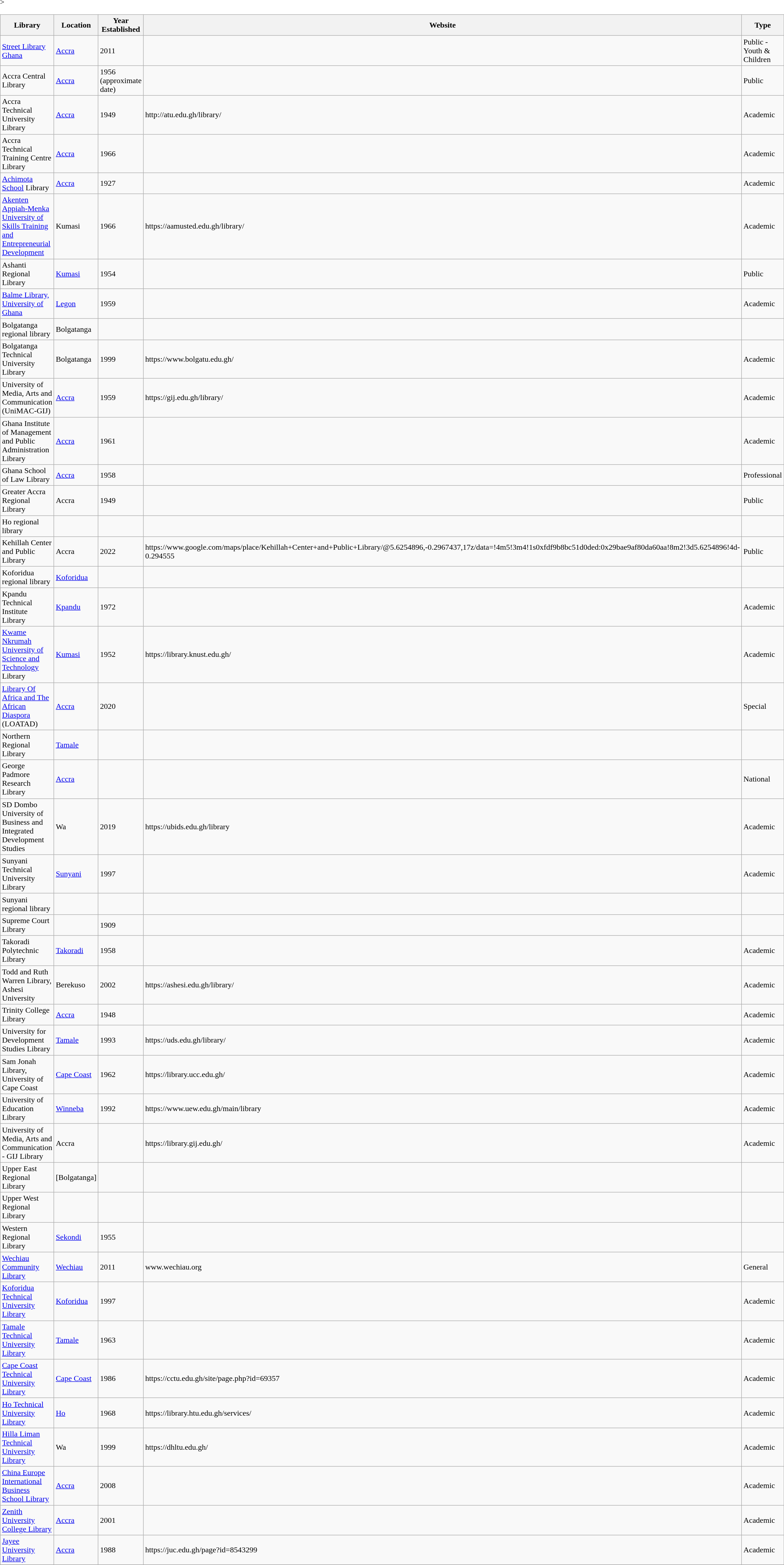<table class="wikitable sortable">
<tr>
<th>Library</th>
<th>Location</th>
<th>Year Established</th>
<th>Website</th>
<th>Type</th>
</tr>
<tr>
<td><a href='#'>Street Library Ghana</a></td>
<td><a href='#'>Accra</a></td>
<td>2011</td>
<td></td>
<td>Public - Youth & Children</td>
</tr>
<tr>
<td>Accra Central Library</td>
<td><a href='#'>Accra</a></td>
<td>1956 (approximate date)</td>
<td></td>
<td>Public</td>
</tr>
<tr>
<td>Accra Technical University Library</td>
<td><a href='#'>Accra</a></td>
<td>1949</td>
<td>http://atu.edu.gh/library/</td>
<td>Academic</td>
</tr>
<tr>
<td>Accra Technical Training Centre Library</td>
<td><a href='#'>Accra</a></td>
<td>1966</td>
<td></td>
<td>Academic</td>
</tr>
<tr>
<td><a href='#'>Achimota School</a> Library</td>
<td><a href='#'>Accra</a></td>
<td>1927</td>
<td></td>
<td>Academic</td>
</tr>
<tr>
<td><a href='#'>Akenten Appiah-Menka University of Skills Training and Entrepreneurial Development</a></td>
<td>Kumasi</td>
<td>1966</td>
<td>https://aamusted.edu.gh/library/</td>
<td>Academic</td>
</tr>
<tr>
<td>Ashanti Regional Library</td>
<td><a href='#'>Kumasi</a></td>
<td>1954</td>
<td></td>
<td>Public</td>
</tr>
<tr>
<td><a href='#'>Balme Library, University of Ghana</a></td>
<td><a href='#'>Legon</a></td>
<td>1959</td>
<td></td>
<td>Academic</td>
</tr>
<tr>
<td>Bolgatanga regional library</td>
<td>Bolgatanga</td>
<td></td>
<td></td>
<td></td>
</tr>
<tr>
<td>Bolgatanga Technical University Library</td>
<td>Bolgatanga</td>
<td>1999</td>
<td>https://www.bolgatu.edu.gh/</td>
<td>Academic</td>
</tr>
<tr>
<td>University of Media, Arts and Communication (UniMAC-GIJ)</td>
<td><a href='#'>Accra</a></td>
<td>1959</td>
<td>https://gij.edu.gh/library/</td>
<td>Academic</td>
</tr>
<tr>
<td>Ghana Institute of Management and Public Administration Library</td>
<td><a href='#'>Accra</a></td>
<td>1961</td>
<td></td>
<td>Academic</td>
</tr>
<tr>
<td>Ghana School of Law Library</td>
<td><a href='#'>Accra</a></td>
<td>1958</td>
<td></td>
<td>Professional</td>
</tr>
<tr>
<td>Greater Accra Regional Library</td>
<td>Accra</td>
<td>1949</td>
<td></td>
<td>Public</td>
</tr>
<tr>
<td>Ho regional library</td>
<td><Ho></td>
<td></td>
<td></td>
<td></td>
</tr>
<tr>
<td>Kehillah Center and Public Library</td>
<td>Accra</td>
<td>2022</td>
<td>https://www.google.com/maps/place/Kehillah+Center+and+Public+Library/@5.6254896,-0.2967437,17z/data=!4m5!3m4!1s0xfdf9b8bc51d0ded:0x29bae9af80da60aa!8m2!3d5.6254896!4d-0.294555</td>
<td>Public</td>
</tr>
<tr>
<td>Koforidua regional library</td>
<td><a href='#'>Koforidua</a></td>
<td></td>
<td></td>
<td></td>
</tr>
<tr>
<td>Kpandu Technical Institute Library</td>
<td><a href='#'>Kpandu</a></td>
<td>1972</td>
<td></td>
<td>Academic</td>
</tr>
<tr>
<td><a href='#'>Kwame Nkrumah University of Science and Technology</a> Library</td>
<td><a href='#'>Kumasi</a></td>
<td>1952</td>
<td>https://library.knust.edu.gh/</td>
<td>Academic</td>
</tr>
<tr>
<td><a href='#'>Library Of Africa and The African Diaspora</a> (LOATAD)</td>
<td><a href='#'>Accra</a></td>
<td>2020</td>
<td></td>
<td>Special</td>
</tr>
<tr>
<td>Northern Regional Library</td>
<td><a href='#'>Tamale</a></td>
<td></td>
<td></td>
<td></td>
</tr>
<tr>
<td>George Padmore Research Library</td>
<td><a href='#'>Accra</a></td>
<td></td>
<td></td>
<td>National</td>
</tr>
<tr>
<td>SD Dombo University of Business and Integrated Development Studies</td>
<td>Wa</td>
<td>2019</td>
<td>https://ubids.edu.gh/library</td>
<td>Academic</td>
</tr>
<tr>
<td>Sunyani Technical University Library</td>
<td><a href='#'>Sunyani</a></td>
<td>1997 </td>
<td></td>
<td>Academic</td>
</tr>
<tr>
<td>Sunyani regional library</td>
<td></td>
<td></td>
<td></td>
<td></td>
</tr>
<tr>
<td>Supreme Court Library</td>
<td></td>
<td>1909</td>
<td></td>
<td></td>
</tr>
<tr>
<td>Takoradi Polytechnic Library</td>
<td><a href='#'>Takoradi</a></td>
<td>1958</td>
<td></td>
<td>Academic</td>
</tr>
<tr>
<td>Todd and Ruth Warren Library, Ashesi University</td>
<td>Berekuso</td>
<td>2002</td>
<td>https://ashesi.edu.gh/library/</td>
<td>Academic</td>
</tr>
<tr>
<td>Trinity College Library</td>
<td><a href='#'>Accra</a></td>
<td>1948</td>
<td></td>
<td>Academic</td>
</tr>
<tr>
<td>University for Development Studies Library</td>
<td><a href='#'>Tamale</a></td>
<td>1993</td>
<td>https://uds.edu.gh/library/</td>
<td>Academic</td>
</tr>
<tr>
<td>Sam Jonah Library, University of Cape Coast</td>
<td><a href='#'>Cape Coast</a></td>
<td>1962</td>
<td>https://library.ucc.edu.gh/</td>
<td>Academic</td>
</tr>
<tr>
<td>University of Education Library</td>
<td><a href='#'>Winneba</a></td>
<td>1992</td>
<td>https://www.uew.edu.gh/main/library </td>
<td>Academic</td>
</tr>
<tr>
<td>University of Media, Arts and Communication  - GIJ Library</td>
<td>Accra</td>
<td></td>
<td>https://library.gij.edu.gh/</td>
<td>Academic</td>
</tr>
<tr>
<td>Upper East Regional Library</td>
<td>[Bolgatanga]</td>
<td></td>
<td></td>
<td></td>
</tr>
<tr>
<td>Upper West Regional Library</td>
<td><Wa></td>
<td></td>
<td></td>
<td></td>
</tr>
<tr />>
<td>Western Regional Library</td>
<td><a href='#'>Sekondi</a></td>
<td>1955</td>
<td></td>
<td></td>
</tr>
<tr>
<td><a href='#'>Wechiau Community Library</a></td>
<td><a href='#'>Wechiau</a></td>
<td>2011</td>
<td>www.wechiau.org</td>
<td>General</td>
</tr>
<tr>
<td><a href='#'>Koforidua Technical University Library</a></td>
<td><a href='#'>Koforidua</a></td>
<td>1997</td>
<td></td>
<td>Academic</td>
</tr>
<tr>
<td><a href='#'>Tamale Technical University Library</a></td>
<td><a href='#'>Tamale</a></td>
<td>1963</td>
<td></td>
<td>Academic</td>
</tr>
<tr>
<td><a href='#'>Cape Coast Technical University Library</a></td>
<td><a href='#'>Cape Coast</a></td>
<td>1986</td>
<td>https://cctu.edu.gh/site/page.php?id=69357</td>
<td>Academic</td>
</tr>
<tr>
<td><a href='#'>Ho Technical University Library</a></td>
<td><a href='#'>Ho</a></td>
<td>1968</td>
<td>https://library.htu.edu.gh/services/</td>
<td>Academic</td>
</tr>
<tr>
<td><a href='#'>Hilla Liman Technical University Library</a></td>
<td [Wa, Ghana>Wa</td>
<td>1999</td>
<td>https://dhltu.edu.gh/</td>
<td>Academic</td>
</tr>
<tr>
<td><a href='#'>China Europe International Business School Library</a></td>
<td><a href='#'>Accra</a></td>
<td>2008</td>
<td></td>
<td>Academic</td>
</tr>
<tr>
<td><a href='#'>Zenith University College Library</a></td>
<td><a href='#'>Accra</a></td>
<td>2001</td>
<td></td>
<td>Academic</td>
</tr>
<tr>
<td><a href='#'>Jayee University Library</a></td>
<td><a href='#'>Accra</a></td>
<td>1988</td>
<td>https://juc.edu.gh/page?id=8543299 </td>
<td>Academic</td>
</tr>
<tr>
</tr>
</table>
